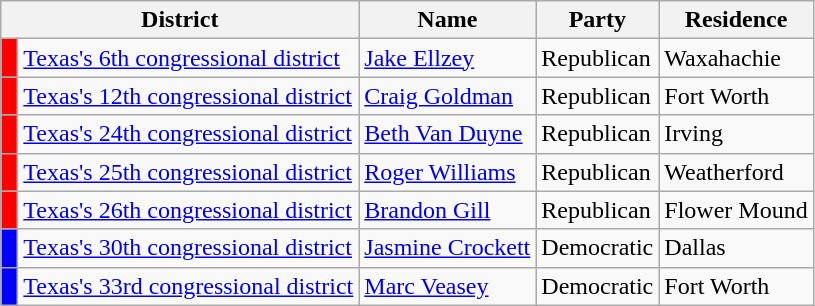<table class="wikitable">
<tr>
<th colspan="2">District</th>
<th>Name</th>
<th>Party</th>
<th>Residence</th>
</tr>
<tr>
<td bgcolor=red> </td>
<td><a href='#'>Texas's 6th congressional district</a></td>
<td><a href='#'>Jake Ellzey</a></td>
<td>Republican</td>
<td>Waxahachie</td>
</tr>
<tr>
<td bgcolor=red> </td>
<td><a href='#'>Texas's 12th congressional district</a></td>
<td><a href='#'>Craig Goldman</a></td>
<td>Republican</td>
<td>Fort Worth</td>
</tr>
<tr>
<td bgcolor=red> </td>
<td><a href='#'>Texas's 24th congressional district</a></td>
<td><a href='#'>Beth Van Duyne</a></td>
<td>Republican</td>
<td>Irving</td>
</tr>
<tr>
<td bgcolor=red> </td>
<td><a href='#'>Texas's 25th congressional district</a></td>
<td><a href='#'>Roger Williams</a></td>
<td>Republican</td>
<td>Weatherford</td>
</tr>
<tr>
<td bgcolor=red> </td>
<td><a href='#'>Texas's 26th congressional district</a></td>
<td><a href='#'>Brandon Gill</a></td>
<td>Republican</td>
<td>Flower Mound</td>
</tr>
<tr>
<td bgcolor=blue> </td>
<td><a href='#'>Texas's 30th congressional district</a></td>
<td><a href='#'>Jasmine Crockett</a></td>
<td>Democratic</td>
<td>Dallas</td>
</tr>
<tr>
<td bgcolor=blue> </td>
<td><a href='#'>Texas's 33rd congressional district</a></td>
<td><a href='#'>Marc Veasey</a></td>
<td>Democratic</td>
<td>Fort Worth</td>
</tr>
</table>
